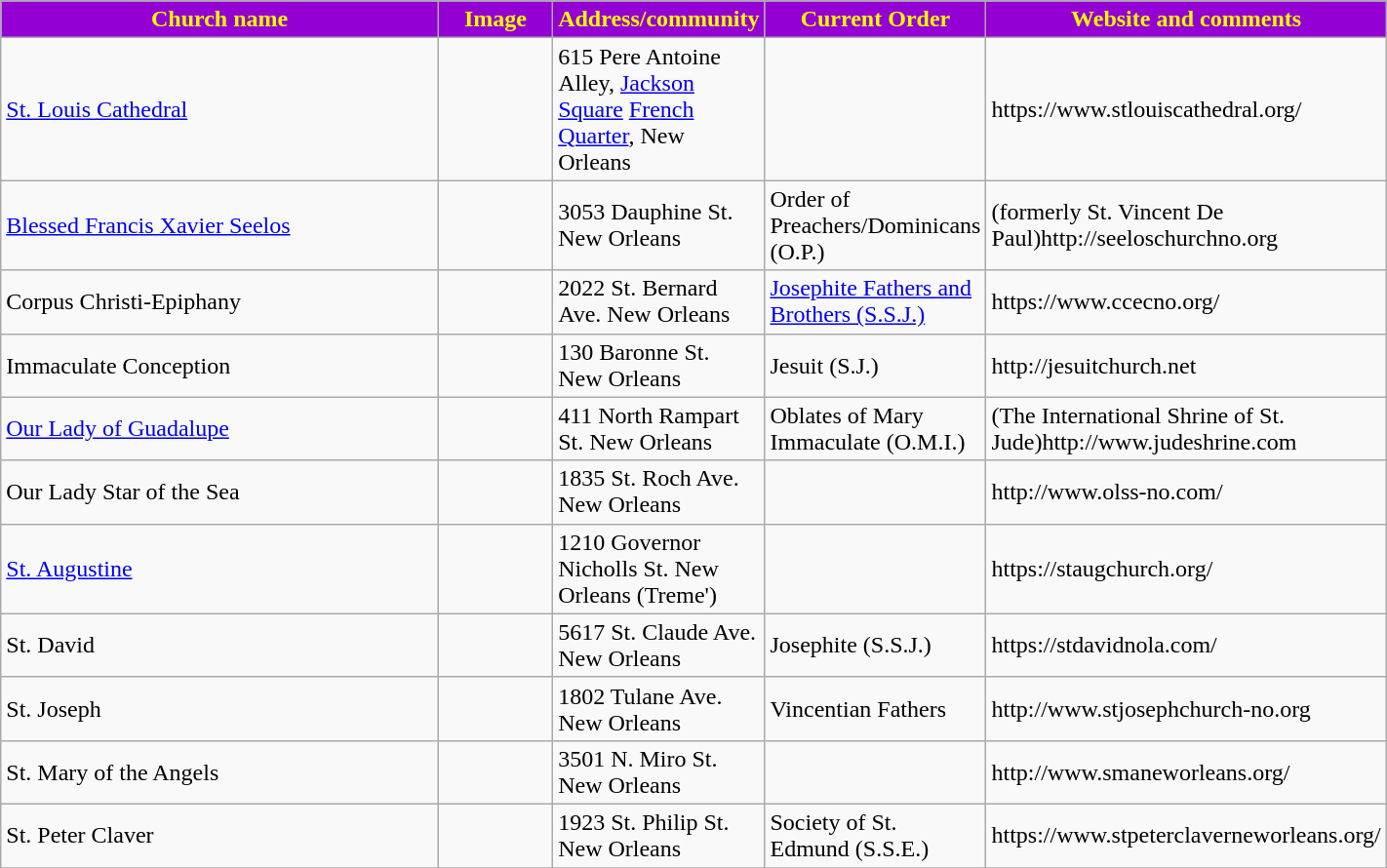<table class="wikitable sortable" style="width:75%">
<tr>
<th style="background:darkviolet; color:yellow;" width="45%"><strong>Church name</strong></th>
<th style="background:darkviolet; color:yellow;" width="10%"><strong>Image</strong></th>
<th style="background:darkviolet; color:yellow;" width="15%"><strong>Address/community</strong></th>
<th style="background:darkviolet; color:yellow;" width="10%"><strong>Current Order</strong></th>
<th style="background:darkviolet; color:yellow;" width="20%"><strong>Website and comments</strong></th>
</tr>
<tr>
<td><a href='#'>St. Louis Cathedral</a></td>
<td></td>
<td>615 Pere Antoine Alley, <a href='#'>Jackson Square</a> <a href='#'>French Quarter</a>, New Orleans</td>
<td></td>
<td>https://www.stlouiscathedral.org/</td>
</tr>
<tr>
<td><a href='#'>Blessed Francis Xavier Seelos</a></td>
<td></td>
<td>3053 Dauphine St. New Orleans</td>
<td>Order of Preachers/Dominicans (O.P.)</td>
<td>(formerly St. Vincent De Paul)http://seeloschurchno.org</td>
</tr>
<tr>
<td>Corpus Christi-Epiphany</td>
<td></td>
<td>2022 St. Bernard Ave. New Orleans</td>
<td><a href='#'>Josephite Fathers and Brothers (S.S.J.)</a></td>
<td>https://www.ccecno.org/</td>
</tr>
<tr>
<td>Immaculate Conception</td>
<td></td>
<td>130 Baronne St. New Orleans</td>
<td>Jesuit (S.J.)</td>
<td>http://jesuitchurch.net</td>
</tr>
<tr>
<td><a href='#'>Our Lady of Guadalupe</a></td>
<td></td>
<td>411 North Rampart St. New Orleans</td>
<td>Oblates of Mary Immaculate (O.M.I.)</td>
<td>(The International Shrine of St. Jude)http://www.judeshrine.com</td>
</tr>
<tr>
<td>Our Lady Star of the Sea</td>
<td></td>
<td>1835 St. Roch Ave. New Orleans</td>
<td></td>
<td>http://www.olss-no.com/</td>
</tr>
<tr>
<td><a href='#'>St. Augustine</a></td>
<td></td>
<td>1210 Governor Nicholls St. New Orleans (Treme')</td>
<td></td>
<td>https://staugchurch.org/</td>
</tr>
<tr>
<td>St. David</td>
<td></td>
<td>5617 St. Claude Ave. New Orleans</td>
<td>Josephite (S.S.J.)</td>
<td>https://stdavidnola.com/</td>
</tr>
<tr>
<td>St. Joseph</td>
<td></td>
<td>1802 Tulane Ave. New Orleans</td>
<td>Vincentian Fathers</td>
<td>http://www.stjosephchurch-no.org</td>
</tr>
<tr>
<td>St. Mary of the Angels</td>
<td></td>
<td>3501 N. Miro St. New Orleans</td>
<td></td>
<td>http://www.smaneworleans.org/</td>
</tr>
<tr>
<td>St. Peter Claver</td>
<td></td>
<td>1923 St. Philip St. New Orleans</td>
<td>Society of St. Edmund (S.S.E.)</td>
<td>https://www.stpeterclaverneworleans.org/</td>
</tr>
<tr>
</tr>
</table>
